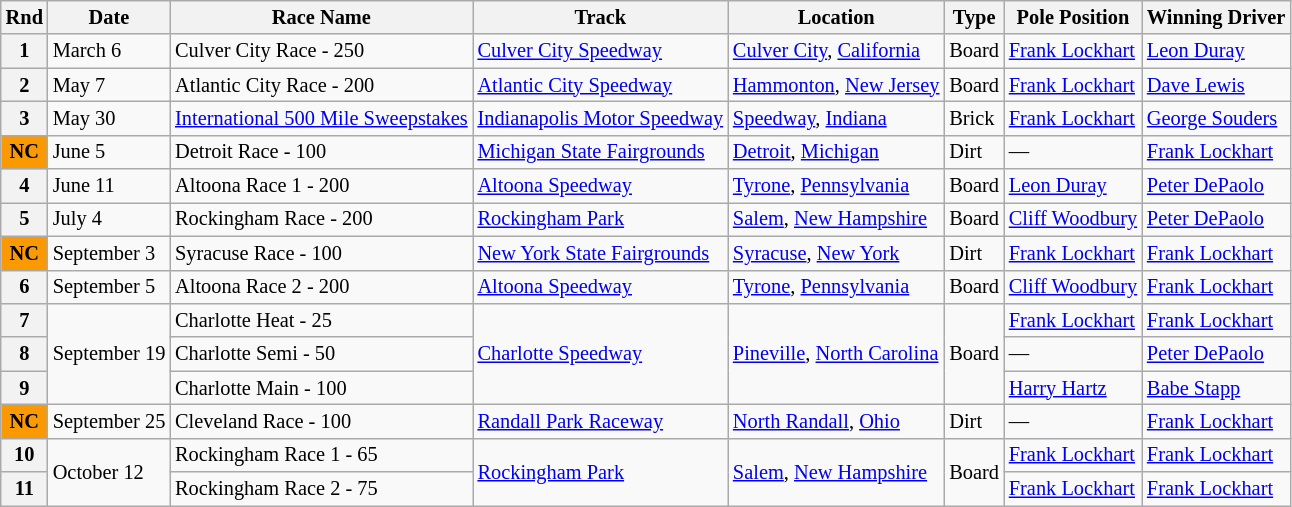<table class="wikitable" style="font-size:85%">
<tr>
<th>Rnd</th>
<th>Date</th>
<th>Race Name</th>
<th>Track</th>
<th>Location</th>
<th>Type</th>
<th>Pole Position</th>
<th>Winning Driver</th>
</tr>
<tr>
<th>1</th>
<td>March 6</td>
<td> Culver City Race - 250</td>
<td><a href='#'>Culver City Speedway</a></td>
<td><a href='#'>Culver City</a>, <a href='#'>California</a></td>
<td>Board</td>
<td> <a href='#'>Frank Lockhart</a></td>
<td> <a href='#'>Leon Duray</a></td>
</tr>
<tr>
<th>2</th>
<td>May 7</td>
<td> Atlantic City Race - 200</td>
<td><a href='#'>Atlantic City Speedway</a></td>
<td><a href='#'>Hammonton</a>, <a href='#'>New Jersey</a></td>
<td>Board</td>
<td> <a href='#'>Frank Lockhart</a></td>
<td> <a href='#'>Dave Lewis</a></td>
</tr>
<tr>
<th>3</th>
<td>May 30</td>
<td> <a href='#'>International 500 Mile Sweepstakes</a></td>
<td><a href='#'>Indianapolis Motor Speedway</a></td>
<td><a href='#'>Speedway</a>, <a href='#'>Indiana</a></td>
<td>Brick</td>
<td> <a href='#'>Frank Lockhart</a></td>
<td> <a href='#'>George Souders</a></td>
</tr>
<tr>
<th style="background:#fb9902; text-align:center;"><strong>NC</strong></th>
<td>June 5</td>
<td> Detroit Race - 100</td>
<td><a href='#'>Michigan State Fairgrounds</a></td>
<td><a href='#'>Detroit</a>, <a href='#'>Michigan</a></td>
<td>Dirt</td>
<td>—</td>
<td> <a href='#'>Frank Lockhart</a></td>
</tr>
<tr>
<th>4</th>
<td>June 11</td>
<td> Altoona Race 1 - 200</td>
<td><a href='#'>Altoona Speedway</a></td>
<td><a href='#'>Tyrone</a>, <a href='#'>Pennsylvania</a></td>
<td>Board</td>
<td> <a href='#'>Leon Duray</a></td>
<td> <a href='#'>Peter DePaolo</a></td>
</tr>
<tr>
<th>5</th>
<td>July 4</td>
<td> Rockingham Race - 200</td>
<td><a href='#'>Rockingham Park</a></td>
<td><a href='#'>Salem</a>, <a href='#'>New Hampshire</a></td>
<td>Board</td>
<td> <a href='#'>Cliff Woodbury</a></td>
<td> <a href='#'>Peter DePaolo</a></td>
</tr>
<tr>
<th style="background:#fb9902; text-align:center;"><strong>NC</strong></th>
<td>September 3</td>
<td> Syracuse Race - 100</td>
<td><a href='#'>New York State Fairgrounds</a></td>
<td><a href='#'>Syracuse</a>, <a href='#'>New York</a></td>
<td>Dirt</td>
<td> <a href='#'>Frank Lockhart</a></td>
<td> <a href='#'>Frank Lockhart</a></td>
</tr>
<tr>
<th>6</th>
<td>September 5</td>
<td> Altoona Race 2 - 200</td>
<td><a href='#'>Altoona Speedway</a></td>
<td><a href='#'>Tyrone</a>, <a href='#'>Pennsylvania</a></td>
<td>Board</td>
<td> <a href='#'>Cliff Woodbury</a></td>
<td> <a href='#'>Frank Lockhart</a></td>
</tr>
<tr>
<th>7</th>
<td rowspan=3>September 19</td>
<td> Charlotte Heat - 25</td>
<td rowspan=3><a href='#'>Charlotte Speedway</a></td>
<td rowspan=3><a href='#'>Pineville</a>, <a href='#'>North Carolina</a></td>
<td rowspan=3>Board</td>
<td> <a href='#'>Frank Lockhart</a></td>
<td> <a href='#'>Frank Lockhart</a></td>
</tr>
<tr>
<th>8</th>
<td> Charlotte Semi - 50</td>
<td>—</td>
<td> <a href='#'>Peter DePaolo</a></td>
</tr>
<tr>
<th>9</th>
<td> Charlotte Main - 100</td>
<td> <a href='#'>Harry Hartz</a></td>
<td> <a href='#'>Babe Stapp</a></td>
</tr>
<tr>
<th style="background:#fb9902; text-align:center;"><strong>NC</strong></th>
<td>September 25</td>
<td> Cleveland Race - 100</td>
<td><a href='#'>Randall Park Raceway</a></td>
<td><a href='#'>North Randall</a>, <a href='#'>Ohio</a></td>
<td>Dirt</td>
<td>—</td>
<td> <a href='#'>Frank Lockhart</a></td>
</tr>
<tr>
<th>10</th>
<td rowspan=2>October 12</td>
<td> Rockingham Race 1 - 65</td>
<td rowspan=2><a href='#'>Rockingham Park</a></td>
<td rowspan=2><a href='#'>Salem</a>, <a href='#'>New Hampshire</a></td>
<td rowspan=2>Board</td>
<td> <a href='#'>Frank Lockhart</a></td>
<td> <a href='#'>Frank Lockhart</a></td>
</tr>
<tr>
<th>11</th>
<td> Rockingham Race 2 - 75</td>
<td> <a href='#'>Frank Lockhart</a></td>
<td> <a href='#'>Frank Lockhart</a></td>
</tr>
</table>
